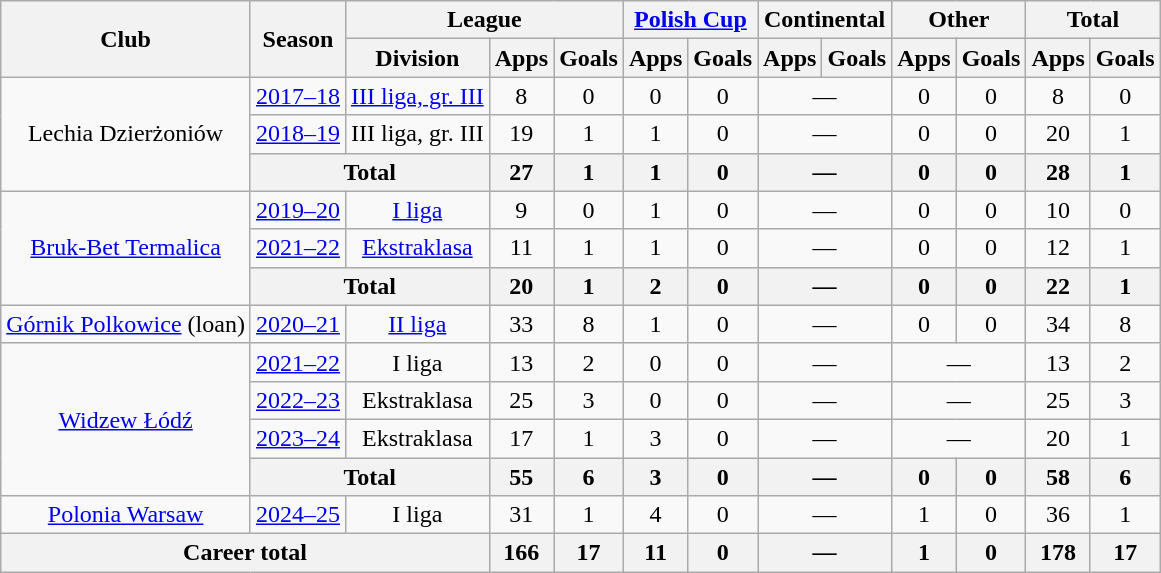<table class="wikitable" style="text-align: center;">
<tr>
<th rowspan="2">Club</th>
<th rowspan="2">Season</th>
<th colspan="3">League</th>
<th colspan="2"><a href='#'>Polish Cup</a></th>
<th colspan="2">Continental</th>
<th colspan="2">Other</th>
<th colspan="2">Total</th>
</tr>
<tr>
<th>Division</th>
<th>Apps</th>
<th>Goals</th>
<th>Apps</th>
<th>Goals</th>
<th>Apps</th>
<th>Goals</th>
<th>Apps</th>
<th>Goals</th>
<th>Apps</th>
<th>Goals</th>
</tr>
<tr>
<td rowspan="3">Lechia Dzierżoniów</td>
<td><a href='#'>2017–18</a></td>
<td><a href='#'>III liga, gr. III</a></td>
<td>8</td>
<td>0</td>
<td>0</td>
<td>0</td>
<td colspan="2">—</td>
<td>0</td>
<td>0</td>
<td>8</td>
<td>0</td>
</tr>
<tr>
<td><a href='#'>2018–19</a></td>
<td>III liga, gr. III</td>
<td>19</td>
<td>1</td>
<td>1</td>
<td>0</td>
<td colspan="2">—</td>
<td>0</td>
<td>0</td>
<td>20</td>
<td>1</td>
</tr>
<tr>
<th colspan="2">Total</th>
<th>27</th>
<th>1</th>
<th>1</th>
<th>0</th>
<th colspan="2">—</th>
<th>0</th>
<th>0</th>
<th>28</th>
<th>1</th>
</tr>
<tr>
<td rowspan="3"><a href='#'>Bruk-Bet Termalica</a></td>
<td><a href='#'>2019–20</a></td>
<td><a href='#'>I liga</a></td>
<td>9</td>
<td>0</td>
<td>1</td>
<td>0</td>
<td colspan="2">—</td>
<td>0</td>
<td>0</td>
<td>10</td>
<td>0</td>
</tr>
<tr>
<td><a href='#'>2021–22</a></td>
<td><a href='#'>Ekstraklasa</a></td>
<td>11</td>
<td>1</td>
<td>1</td>
<td>0</td>
<td colspan="2">—</td>
<td>0</td>
<td>0</td>
<td>12</td>
<td>1</td>
</tr>
<tr>
<th colspan="2">Total</th>
<th>20</th>
<th>1</th>
<th>2</th>
<th>0</th>
<th colspan="2">—</th>
<th>0</th>
<th>0</th>
<th>22</th>
<th>1</th>
</tr>
<tr>
<td><a href='#'>Górnik Polkowice</a> (loan)</td>
<td><a href='#'>2020–21</a></td>
<td><a href='#'>II liga</a></td>
<td>33</td>
<td>8</td>
<td>1</td>
<td>0</td>
<td colspan="2">—</td>
<td>0</td>
<td>0</td>
<td>34</td>
<td>8</td>
</tr>
<tr>
<td rowspan="4"><a href='#'>Widzew Łódź</a></td>
<td><a href='#'>2021–22</a></td>
<td>I liga</td>
<td>13</td>
<td>2</td>
<td>0</td>
<td>0</td>
<td colspan="2">—</td>
<td colspan="2">—</td>
<td>13</td>
<td>2</td>
</tr>
<tr>
<td><a href='#'>2022–23</a></td>
<td>Ekstraklasa</td>
<td>25</td>
<td>3</td>
<td>0</td>
<td>0</td>
<td colspan="2">—</td>
<td colspan="2">—</td>
<td>25</td>
<td>3</td>
</tr>
<tr>
<td><a href='#'>2023–24</a></td>
<td>Ekstraklasa</td>
<td>17</td>
<td>1</td>
<td>3</td>
<td>0</td>
<td colspan="2">—</td>
<td colspan="2">—</td>
<td>20</td>
<td>1</td>
</tr>
<tr>
<th colspan="2">Total</th>
<th>55</th>
<th>6</th>
<th>3</th>
<th>0</th>
<th colspan="2">—</th>
<th>0</th>
<th>0</th>
<th>58</th>
<th>6</th>
</tr>
<tr>
<td><a href='#'>Polonia Warsaw</a></td>
<td><a href='#'>2024–25</a></td>
<td>I liga</td>
<td>31</td>
<td>1</td>
<td>4</td>
<td>0</td>
<td colspan="2">—</td>
<td>1</td>
<td>0</td>
<td>36</td>
<td>1</td>
</tr>
<tr>
<th colspan="3">Career total</th>
<th>166</th>
<th>17</th>
<th>11</th>
<th>0</th>
<th colspan="2">—</th>
<th>1</th>
<th>0</th>
<th>178</th>
<th>17</th>
</tr>
</table>
